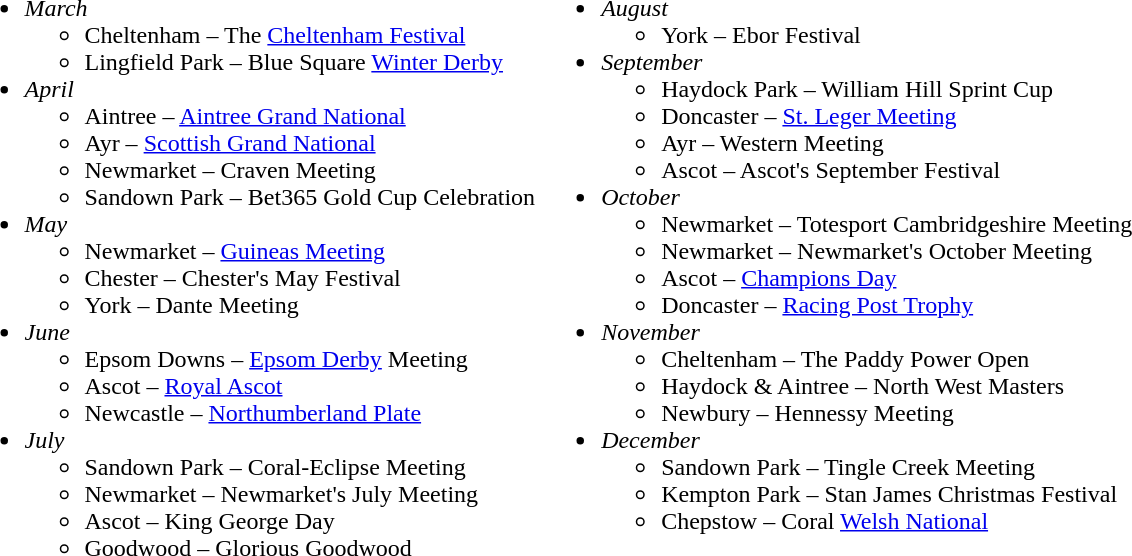<table>
<tr>
<td valign="top"><br><ul><li><em>March</em><ul><li>Cheltenham – The <a href='#'>Cheltenham Festival</a></li><li>Lingfield Park – Blue Square <a href='#'>Winter Derby</a></li></ul></li><li><em>April</em><ul><li>Aintree – <a href='#'>Aintree Grand National</a></li><li>Ayr – <a href='#'>Scottish Grand National</a></li><li>Newmarket – Craven Meeting</li><li>Sandown Park – Bet365 Gold Cup Celebration</li></ul></li><li><em>May</em><ul><li>Newmarket – <a href='#'>Guineas Meeting</a></li><li>Chester – Chester's May Festival</li><li>York – Dante Meeting</li></ul></li><li><em>June</em><ul><li>Epsom Downs – <a href='#'>Epsom Derby</a> Meeting</li><li>Ascot – <a href='#'>Royal Ascot</a></li><li>Newcastle – <a href='#'>Northumberland Plate</a></li></ul></li><li><em>July</em><ul><li>Sandown Park – Coral-Eclipse Meeting</li><li>Newmarket – Newmarket's July Meeting</li><li>Ascot – King George Day</li><li>Goodwood – Glorious Goodwood</li></ul></li></ul></td>
<td valign="top"><br><ul><li><em>August</em><ul><li>York – Ebor Festival</li></ul></li><li><em>September</em><ul><li>Haydock Park – William Hill Sprint Cup</li><li>Doncaster – <a href='#'>St. Leger Meeting</a></li><li>Ayr – Western Meeting</li><li>Ascot – Ascot's September Festival</li></ul></li><li><em>October</em><ul><li>Newmarket – Totesport Cambridgeshire Meeting</li><li>Newmarket – Newmarket's October Meeting</li><li>Ascot – <a href='#'>Champions Day</a></li><li>Doncaster – <a href='#'>Racing Post Trophy</a></li></ul></li><li><em>November</em><ul><li>Cheltenham – The Paddy Power Open</li><li>Haydock & Aintree – North West Masters</li><li>Newbury – Hennessy Meeting</li></ul></li><li><em>December</em><ul><li>Sandown Park – Tingle Creek Meeting</li><li>Kempton Park – Stan James Christmas Festival</li><li>Chepstow – Coral <a href='#'>Welsh National</a></li></ul></li></ul></td>
</tr>
</table>
